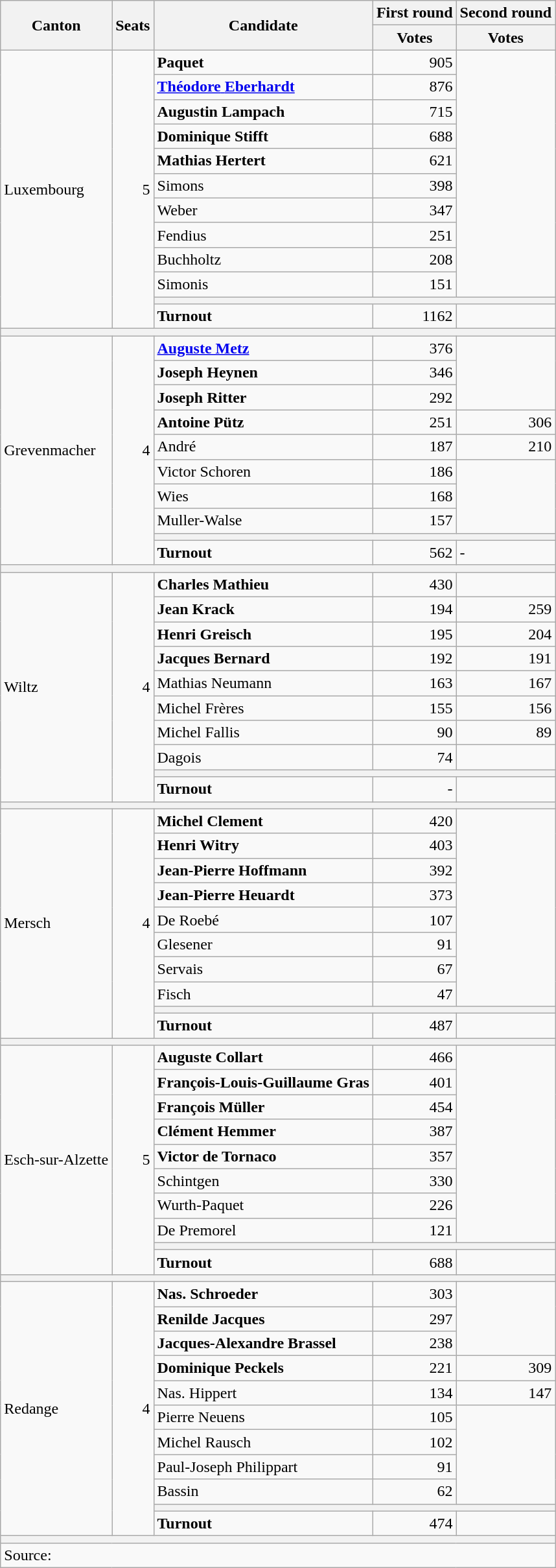<table class=wikitable>
<tr>
<th rowspan=2>Canton</th>
<th rowspan=2>Seats</th>
<th rowspan=2>Candidate</th>
<th>First round</th>
<th>Second round</th>
</tr>
<tr>
<th>Votes</th>
<th>Votes</th>
</tr>
<tr>
<td rowspan="12">Luxembourg</td>
<td rowspan="12" align="right">5</td>
<td><strong>Paquet</strong></td>
<td align=right>905</td>
<td rowspan="10"></td>
</tr>
<tr>
<td><a href='#'><strong>Théodore</strong> <strong>Eberhardt</strong></a><strong></strong></td>
<td align=right>876</td>
</tr>
<tr>
<td><strong>Augustin Lampach</strong></td>
<td align=right>715</td>
</tr>
<tr>
<td><strong>Dominique Stifft</strong></td>
<td align=right>688</td>
</tr>
<tr>
<td><strong>Mathias Hertert</strong></td>
<td align=right>621</td>
</tr>
<tr>
<td>Simons</td>
<td align=right>398</td>
</tr>
<tr>
<td>Weber</td>
<td align=right>347</td>
</tr>
<tr>
<td>Fendius</td>
<td align=right>251</td>
</tr>
<tr>
<td>Buchholtz</td>
<td align=right>208</td>
</tr>
<tr>
<td>Simonis</td>
<td align=right>151</td>
</tr>
<tr>
<th colspan="3"></th>
</tr>
<tr>
<td><strong>Turnout</strong></td>
<td align="right">1162</td>
<td></td>
</tr>
<tr>
<th colspan=5></th>
</tr>
<tr>
<td rowspan="10">Grevenmacher</td>
<td rowspan="10" align="right">4</td>
<td><strong><a href='#'>Auguste Metz</a></strong></td>
<td align=right>376</td>
<td rowspan="3"></td>
</tr>
<tr>
<td><strong>Joseph Heynen</strong></td>
<td align=right>346</td>
</tr>
<tr>
<td><strong>Joseph Ritter</strong></td>
<td align=right>292</td>
</tr>
<tr>
<td><strong>Antoine Pütz</strong></td>
<td align=right>251</td>
<td align=right>306</td>
</tr>
<tr>
<td>André</td>
<td align=right>187</td>
<td align=right>210</td>
</tr>
<tr>
<td>Victor Schoren</td>
<td align=right>186</td>
<td rowspan="3"></td>
</tr>
<tr>
<td>Wies</td>
<td align=right>168</td>
</tr>
<tr>
<td>Muller-Walse</td>
<td align=right>157</td>
</tr>
<tr>
<th colspan="3"></th>
</tr>
<tr>
<td><strong>Turnout</strong></td>
<td align="right">562</td>
<td>-</td>
</tr>
<tr>
<th colspan=5></th>
</tr>
<tr>
<td rowspan="10">Wiltz</td>
<td rowspan="10" align="right">4</td>
<td><strong>Charles Mathieu</strong></td>
<td align=right>430</td>
<td></td>
</tr>
<tr>
<td><strong>Jean Krack</strong></td>
<td align=right>194</td>
<td align=right>259</td>
</tr>
<tr>
<td><strong>Henri Greisch</strong></td>
<td align=right>195</td>
<td align=right>204</td>
</tr>
<tr>
<td><strong>Jacques Bernard</strong></td>
<td align=right>192</td>
<td align=right>191</td>
</tr>
<tr>
<td>Mathias Neumann</td>
<td align=right>163</td>
<td align=right>167</td>
</tr>
<tr>
<td>Michel Frères</td>
<td align=right>155</td>
<td align=right>156</td>
</tr>
<tr>
<td>Michel Fallis</td>
<td align=right>90</td>
<td align=right>89</td>
</tr>
<tr>
<td>Dagois</td>
<td align=right>74</td>
<td></td>
</tr>
<tr>
<th colspan="3"></th>
</tr>
<tr>
<td><strong>Turnout</strong></td>
<td align="right">-</td>
<td></td>
</tr>
<tr>
<th colspan=5></th>
</tr>
<tr>
<td rowspan="10">Mersch</td>
<td rowspan="10" align="right">4</td>
<td><strong>Michel Clement</strong></td>
<td align=right>420</td>
<td rowspan="8"></td>
</tr>
<tr>
<td><strong>Henri Witry</strong></td>
<td align=right>403</td>
</tr>
<tr>
<td><strong>Jean-Pierre Hoffmann</strong></td>
<td align=right>392</td>
</tr>
<tr>
<td><strong>Jean-Pierre Heuardt</strong></td>
<td align=right>373</td>
</tr>
<tr>
<td>De Roebé</td>
<td align=right>107</td>
</tr>
<tr>
<td>Glesener</td>
<td align=right>91</td>
</tr>
<tr>
<td>Servais</td>
<td align=right>67</td>
</tr>
<tr>
<td>Fisch</td>
<td align=right>47</td>
</tr>
<tr>
<th colspan=3></th>
</tr>
<tr>
<td><strong>Turnout</strong></td>
<td align=right>487</td>
<td align=right></td>
</tr>
<tr>
<th colspan=5></th>
</tr>
<tr>
<td rowspan="10">Esch-sur-Alzette</td>
<td rowspan="10" align="right">5</td>
<td><strong>Auguste Collart</strong></td>
<td align=right>466</td>
<td rowspan="8"></td>
</tr>
<tr>
<td><strong>François-Louis-Guillaume Gras</strong></td>
<td align=right>401</td>
</tr>
<tr>
<td><strong>François Müller</strong></td>
<td align=right>454</td>
</tr>
<tr>
<td><strong>Clément Hemmer</strong></td>
<td align=right>387</td>
</tr>
<tr>
<td><strong>Victor de Tornaco</strong></td>
<td align=right>357</td>
</tr>
<tr>
<td>Schintgen</td>
<td align=right>330</td>
</tr>
<tr>
<td>Wurth-Paquet</td>
<td align=right>226</td>
</tr>
<tr>
<td>De Premorel</td>
<td align=right>121</td>
</tr>
<tr>
<th colspan=3></th>
</tr>
<tr>
<td><strong>Turnout</strong></td>
<td align=right>688</td>
<td align=right></td>
</tr>
<tr>
<th colspan=5></th>
</tr>
<tr>
<td rowspan="11">Redange</td>
<td rowspan="11" align="right">4</td>
<td><strong>Nas. Schroeder</strong></td>
<td align=right>303</td>
<td rowspan="3"></td>
</tr>
<tr>
<td><strong>Renilde Jacques</strong></td>
<td align=right>297</td>
</tr>
<tr>
<td><strong>Jacques-Alexandre Brassel</strong></td>
<td align=right>238</td>
</tr>
<tr>
<td><strong>Dominique Peckels</strong></td>
<td align=right>221</td>
<td align=right>309</td>
</tr>
<tr>
<td>Nas. Hippert</td>
<td align=right>134</td>
<td align=right>147</td>
</tr>
<tr>
<td>Pierre Neuens</td>
<td align=right>105</td>
<td rowspan="4"></td>
</tr>
<tr>
<td>Michel Rausch</td>
<td align=right>102</td>
</tr>
<tr>
<td>Paul-Joseph Philippart</td>
<td align=right>91</td>
</tr>
<tr>
<td>Bassin</td>
<td align="right">62</td>
</tr>
<tr>
<th colspan=3></th>
</tr>
<tr>
<td><strong>Turnout</strong></td>
<td align=right>474</td>
<td align=right></td>
</tr>
<tr>
<th colspan=5></th>
</tr>
<tr>
<td colspan=5>Source:</td>
</tr>
</table>
